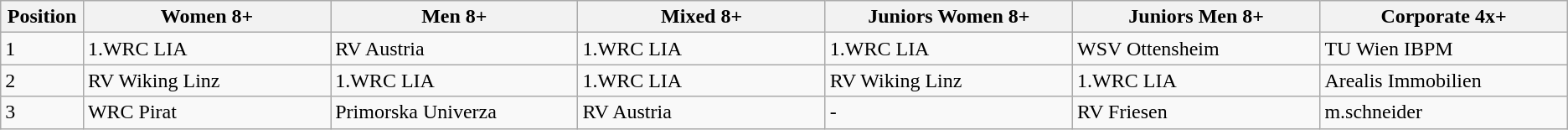<table class="wikitable">
<tr class="hintergrundfarbe8">
<th style="width:5%">Position</th>
<th style="width:15%">Women 8+</th>
<th style="width:15%">Men 8+</th>
<th style="width:15%">Mixed 8+</th>
<th style="width:15%">Juniors Women 8+</th>
<th style="width:15%">Juniors Men  8+</th>
<th style="width:15%">Corporate 4x+</th>
</tr>
<tr>
<td>1</td>
<td> 1.WRC LIA</td>
<td> RV Austria</td>
<td> 1.WRC LIA</td>
<td> 1.WRC LIA</td>
<td> WSV Ottensheim</td>
<td>TU Wien IBPM</td>
</tr>
<tr>
<td>2</td>
<td> RV Wiking Linz</td>
<td> 1.WRC LIA</td>
<td> 1.WRC LIA</td>
<td> RV Wiking Linz</td>
<td> 1.WRC LIA</td>
<td>Arealis Immobilien</td>
</tr>
<tr>
<td>3</td>
<td> WRC Pirat</td>
<td> Primorska Univerza</td>
<td> RV Austria</td>
<td>-</td>
<td> RV Friesen</td>
<td>m.schneider</td>
</tr>
</table>
